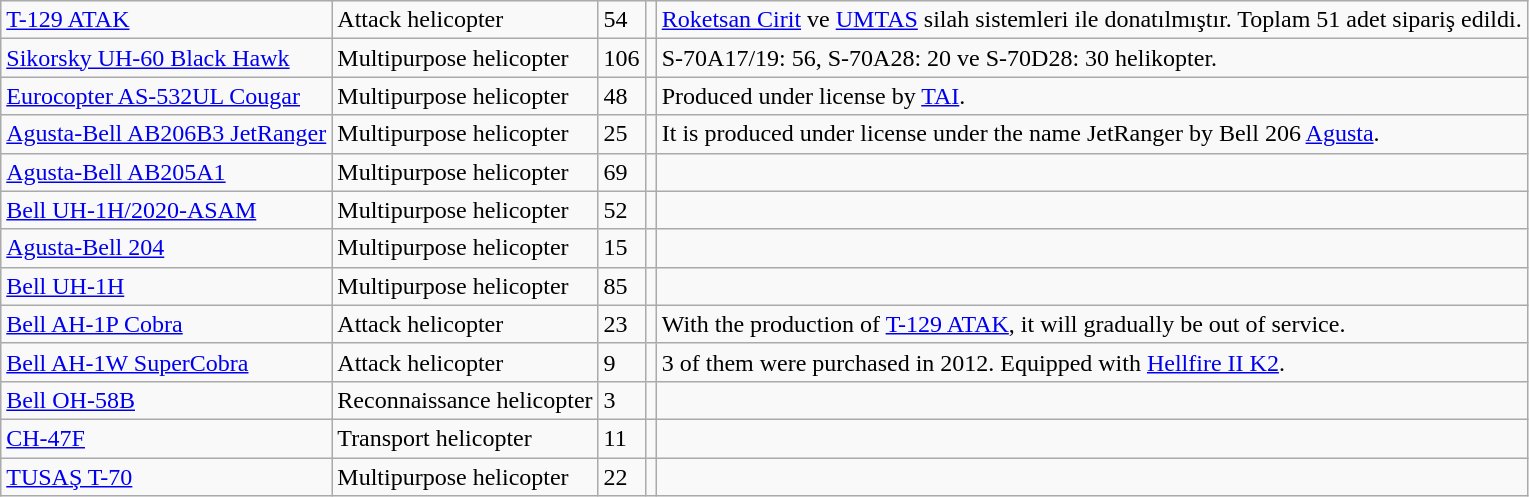<table class="wikitable">
<tr>
<td><a href='#'>T-129 ATAK</a></td>
<td>Attack helicopter</td>
<td>54</td>
<td></td>
<td><a href='#'>Roketsan Cirit</a> ve <a href='#'>UMTAS</a> silah sistemleri ile donatılmıştır. Toplam 51 adet sipariş edildi.</td>
</tr>
<tr>
<td><a href='#'>Sikorsky UH-60 Black Hawk</a></td>
<td>Multipurpose helicopter</td>
<td>106</td>
<td></td>
<td>S-70A17/19: 56, S-70A28: 20 ve S-70D28: 30 helikopter.</td>
</tr>
<tr>
<td><a href='#'>Eurocopter AS-532UL Cougar</a></td>
<td>Multipurpose helicopter</td>
<td>48</td>
<td></td>
<td>Produced under license by <a href='#'>TAI</a>.</td>
</tr>
<tr>
<td><a href='#'>Agusta-Bell AB206B3 JetRanger</a></td>
<td>Multipurpose helicopter</td>
<td>25</td>
<td></td>
<td>It is produced under license under the name JetRanger by Bell 206 <a href='#'>Agusta</a>.</td>
</tr>
<tr>
<td><a href='#'>Agusta-Bell AB205A1</a></td>
<td>Multipurpose helicopter</td>
<td>69</td>
<td></td>
<td></td>
</tr>
<tr>
<td><a href='#'>Bell UH-1H/2020-ASAM</a></td>
<td>Multipurpose helicopter</td>
<td>52</td>
<td></td>
<td></td>
</tr>
<tr>
<td><a href='#'>Agusta-Bell 204</a></td>
<td>Multipurpose helicopter</td>
<td>15</td>
<td></td>
<td></td>
</tr>
<tr>
<td><a href='#'>Bell UH-1H</a></td>
<td>Multipurpose helicopter</td>
<td>85</td>
<td></td>
<td></td>
</tr>
<tr>
<td><a href='#'>Bell AH-1P Cobra</a></td>
<td>Attack helicopter</td>
<td>23</td>
<td></td>
<td>With the production of <a href='#'>T-129 ATAK</a>, it will gradually be out of service.</td>
</tr>
<tr>
<td><a href='#'>Bell AH-1W SuperCobra</a></td>
<td>Attack helicopter</td>
<td>9</td>
<td></td>
<td>3 of them were purchased in 2012. Equipped with <a href='#'>Hellfire II K2</a>.</td>
</tr>
<tr>
<td><a href='#'>Bell OH-58B</a></td>
<td>Reconnaissance helicopter</td>
<td>3</td>
<td></td>
<td></td>
</tr>
<tr>
<td><a href='#'>CH-47F</a></td>
<td>Transport helicopter</td>
<td>11</td>
<td></td>
<td></td>
</tr>
<tr>
<td><a href='#'>TUSAŞ T-70</a></td>
<td>Multipurpose helicopter</td>
<td>22</td>
<td></td>
<td></td>
</tr>
</table>
